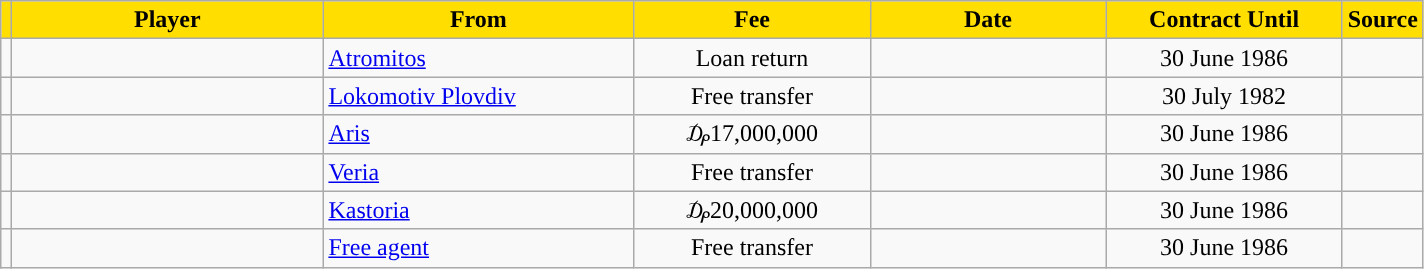<table class="wikitable sortable">
<tr>
<th style="background:#FFDE00"></th>
<th width=200 style="background:#FFDE00">Player</th>
<th width=200 style="background:#FFDE00">From</th>
<th width=150 style="background:#FFDE00">Fee</th>
<th width=150 style="background:#FFDE00">Date</th>
<th width=150 style="background:#FFDE00">Contract Until</th>
<th style="background:#FFDE00">Source</th>
</tr>
<tr>
<td align=center></td>
<td></td>
<td> <a href='#'>Atromitos</a></td>
<td align=center>Loan return</td>
<td align=center></td>
<td align=center>30 June 1986</td>
<td align=center></td>
</tr>
<tr>
<td align=center></td>
<td></td>
<td> <a href='#'>Lokomotiv Plovdiv</a></td>
<td align=center>Free transfer</td>
<td align=center></td>
<td align=center>30 July 1982</td>
<td align=center></td>
</tr>
<tr>
<td align=center></td>
<td></td>
<td> <a href='#'>Aris</a></td>
<td align=center>₯17,000,000</td>
<td align=center></td>
<td align=center>30 June 1986</td>
<td align=center></td>
</tr>
<tr>
<td align=center></td>
<td></td>
<td> <a href='#'>Veria</a></td>
<td align=center>Free transfer</td>
<td align=center></td>
<td align=center>30 June 1986</td>
<td align=center></td>
</tr>
<tr>
<td align=center></td>
<td></td>
<td> <a href='#'>Kastoria</a></td>
<td align=center>₯20,000,000</td>
<td align=center></td>
<td align=center>30 June 1986</td>
<td align=center></td>
</tr>
<tr>
<td align=center></td>
<td></td>
<td><a href='#'>Free agent</a></td>
<td align=center>Free transfer</td>
<td align=center></td>
<td align=center>30 June 1986</td>
<td align=center></td>
</tr>
</table>
